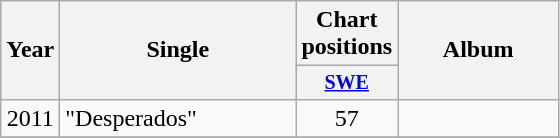<table class="wikitable">
<tr>
<th style="width:10px;" rowspan="2">Year</th>
<th style="width:150px;" rowspan="2">Single</th>
<th colspan="1">Chart positions</th>
<th style="width:100px;" rowspan="2">Album</th>
</tr>
<tr>
<th style="width:40px; font-size:smaller;"><a href='#'>SWE</a><br></th>
</tr>
<tr>
<td style="text-align:center;" rowspan="1">2011</td>
<td>"Desperados"</td>
<td style="text-align:center;">57</td>
<td style="text-align:center;"></td>
</tr>
<tr>
</tr>
</table>
